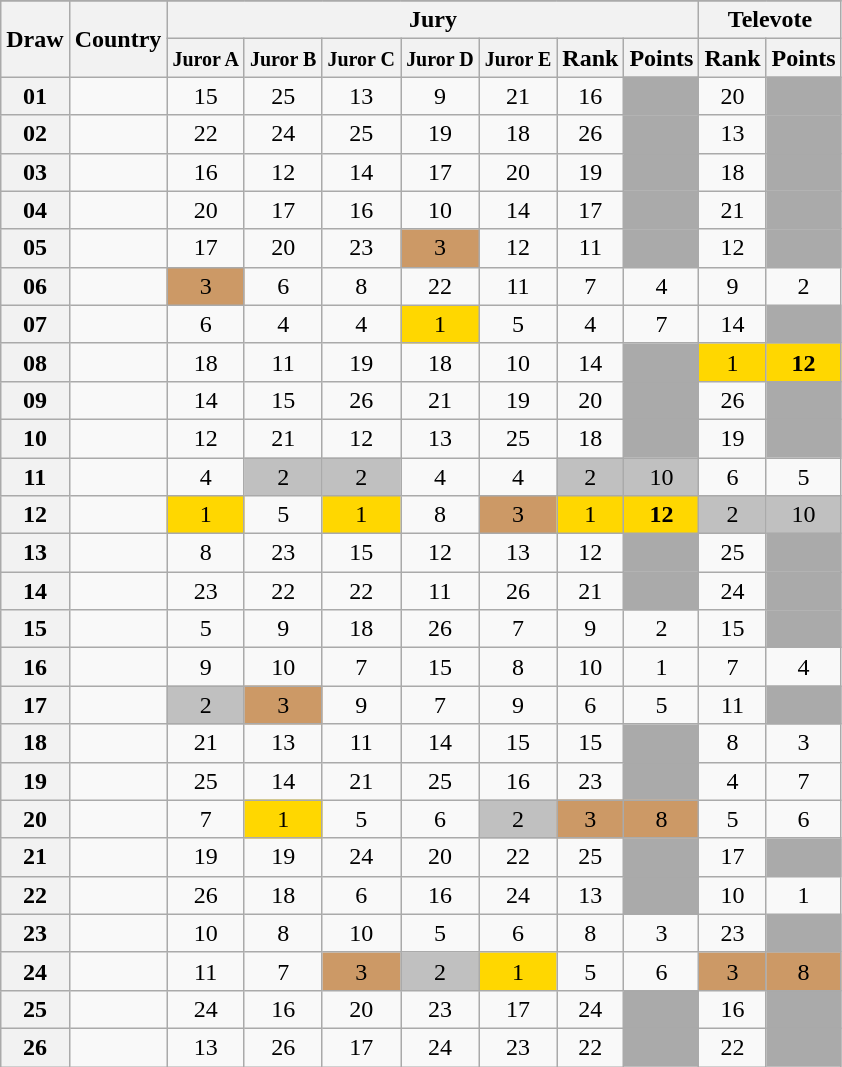<table class="sortable wikitable collapsible plainrowheaders" style="text-align:center;">
<tr>
</tr>
<tr>
<th scope="col" rowspan="2">Draw</th>
<th scope="col" rowspan="2">Country</th>
<th scope="col" colspan="7">Jury</th>
<th scope="col" colspan="2">Televote</th>
</tr>
<tr>
<th scope="col"><small>Juror A</small></th>
<th scope="col"><small>Juror B</small></th>
<th scope="col"><small>Juror C</small></th>
<th scope="col"><small>Juror D</small></th>
<th scope="col"><small>Juror E</small></th>
<th scope="col">Rank</th>
<th scope="col">Points</th>
<th scope="col">Rank</th>
<th scope="col">Points</th>
</tr>
<tr>
<th scope="row" style="text-align:center;">01</th>
<td style="text-align:left;"></td>
<td>15</td>
<td>25</td>
<td>13</td>
<td>9</td>
<td>21</td>
<td>16</td>
<td style="background:#AAAAAA;"></td>
<td>20</td>
<td style="background:#AAAAAA;"></td>
</tr>
<tr>
<th scope="row" style="text-align:center;">02</th>
<td style="text-align:left;"></td>
<td>22</td>
<td>24</td>
<td>25</td>
<td>19</td>
<td>18</td>
<td>26</td>
<td style="background:#AAAAAA;"></td>
<td>13</td>
<td style="background:#AAAAAA;"></td>
</tr>
<tr>
<th scope="row" style="text-align:center;">03</th>
<td style="text-align:left;"></td>
<td>16</td>
<td>12</td>
<td>14</td>
<td>17</td>
<td>20</td>
<td>19</td>
<td style="background:#AAAAAA;"></td>
<td>18</td>
<td style="background:#AAAAAA;"></td>
</tr>
<tr>
<th scope="row" style="text-align:center;">04</th>
<td style="text-align:left;"></td>
<td>20</td>
<td>17</td>
<td>16</td>
<td>10</td>
<td>14</td>
<td>17</td>
<td style="background:#AAAAAA;"></td>
<td>21</td>
<td style="background:#AAAAAA;"></td>
</tr>
<tr>
<th scope="row" style="text-align:center;">05</th>
<td style="text-align:left;"></td>
<td>17</td>
<td>20</td>
<td>23</td>
<td style="background:#CC9966;">3</td>
<td>12</td>
<td>11</td>
<td style="background:#AAAAAA;"></td>
<td>12</td>
<td style="background:#AAAAAA;"></td>
</tr>
<tr>
<th scope="row" style="text-align:center;">06</th>
<td style="text-align:left;"></td>
<td style="background:#CC9966;">3</td>
<td>6</td>
<td>8</td>
<td>22</td>
<td>11</td>
<td>7</td>
<td>4</td>
<td>9</td>
<td>2</td>
</tr>
<tr>
<th scope="row" style="text-align:center;">07</th>
<td style="text-align:left;"></td>
<td>6</td>
<td>4</td>
<td>4</td>
<td style="background:gold;">1</td>
<td>5</td>
<td>4</td>
<td>7</td>
<td>14</td>
<td style="background:#AAAAAA;"></td>
</tr>
<tr>
<th scope="row" style="text-align:center;">08</th>
<td style="text-align:left;"></td>
<td>18</td>
<td>11</td>
<td>19</td>
<td>18</td>
<td>10</td>
<td>14</td>
<td style="background:#AAAAAA;"></td>
<td style="background:gold;">1</td>
<td style="background:gold;"><strong>12</strong></td>
</tr>
<tr>
<th scope="row" style="text-align:center;">09</th>
<td style="text-align:left;"></td>
<td>14</td>
<td>15</td>
<td>26</td>
<td>21</td>
<td>19</td>
<td>20</td>
<td style="background:#AAAAAA;"></td>
<td>26</td>
<td style="background:#AAAAAA;"></td>
</tr>
<tr>
<th scope="row" style="text-align:center;">10</th>
<td style="text-align:left;"></td>
<td>12</td>
<td>21</td>
<td>12</td>
<td>13</td>
<td>25</td>
<td>18</td>
<td style="background:#AAAAAA;"></td>
<td>19</td>
<td style="background:#AAAAAA;"></td>
</tr>
<tr>
<th scope="row" style="text-align:center;">11</th>
<td style="text-align:left;"></td>
<td>4</td>
<td style="background:silver;">2</td>
<td style="background:silver;">2</td>
<td>4</td>
<td>4</td>
<td style="background:silver;">2</td>
<td style="background:silver;">10</td>
<td>6</td>
<td>5</td>
</tr>
<tr>
<th scope="row" style="text-align:center;">12</th>
<td style="text-align:left;"></td>
<td style="background:gold;">1</td>
<td>5</td>
<td style="background:gold;">1</td>
<td>8</td>
<td style="background:#CC9966;">3</td>
<td style="background:gold;">1</td>
<td style="background:gold;"><strong>12</strong></td>
<td style="background:silver;">2</td>
<td style="background:silver;">10</td>
</tr>
<tr>
<th scope="row" style="text-align:center;">13</th>
<td style="text-align:left;"></td>
<td>8</td>
<td>23</td>
<td>15</td>
<td>12</td>
<td>13</td>
<td>12</td>
<td style="background:#AAAAAA;"></td>
<td>25</td>
<td style="background:#AAAAAA;"></td>
</tr>
<tr>
<th scope="row" style="text-align:center;">14</th>
<td style="text-align:left;"></td>
<td>23</td>
<td>22</td>
<td>22</td>
<td>11</td>
<td>26</td>
<td>21</td>
<td style="background:#AAAAAA;"></td>
<td>24</td>
<td style="background:#AAAAAA;"></td>
</tr>
<tr>
<th scope="row" style="text-align:center;">15</th>
<td style="text-align:left;"></td>
<td>5</td>
<td>9</td>
<td>18</td>
<td>26</td>
<td>7</td>
<td>9</td>
<td>2</td>
<td>15</td>
<td style="background:#AAAAAA;"></td>
</tr>
<tr>
<th scope="row" style="text-align:center;">16</th>
<td style="text-align:left;"></td>
<td>9</td>
<td>10</td>
<td>7</td>
<td>15</td>
<td>8</td>
<td>10</td>
<td>1</td>
<td>7</td>
<td>4</td>
</tr>
<tr>
<th scope="row" style="text-align:center;">17</th>
<td style="text-align:left;"></td>
<td style="background:silver;">2</td>
<td style="background:#CC9966;">3</td>
<td>9</td>
<td>7</td>
<td>9</td>
<td>6</td>
<td>5</td>
<td>11</td>
<td style="background:#AAAAAA;"></td>
</tr>
<tr>
<th scope="row" style="text-align:center;">18</th>
<td style="text-align:left;"></td>
<td>21</td>
<td>13</td>
<td>11</td>
<td>14</td>
<td>15</td>
<td>15</td>
<td style="background:#AAAAAA;"></td>
<td>8</td>
<td>3</td>
</tr>
<tr>
<th scope="row" style="text-align:center;">19</th>
<td style="text-align:left;"></td>
<td>25</td>
<td>14</td>
<td>21</td>
<td>25</td>
<td>16</td>
<td>23</td>
<td style="background:#AAAAAA;"></td>
<td>4</td>
<td>7</td>
</tr>
<tr>
<th scope="row" style="text-align:center;">20</th>
<td style="text-align:left;"></td>
<td>7</td>
<td style="background:gold;">1</td>
<td>5</td>
<td>6</td>
<td style="background:silver;">2</td>
<td style="background:#CC9966;">3</td>
<td style="background:#CC9966;">8</td>
<td>5</td>
<td>6</td>
</tr>
<tr>
<th scope="row" style="text-align:center;">21</th>
<td style="text-align:left;"></td>
<td>19</td>
<td>19</td>
<td>24</td>
<td>20</td>
<td>22</td>
<td>25</td>
<td style="background:#AAAAAA;"></td>
<td>17</td>
<td style="background:#AAAAAA;"></td>
</tr>
<tr>
<th scope="row" style="text-align:center;">22</th>
<td style="text-align:left;"></td>
<td>26</td>
<td>18</td>
<td>6</td>
<td>16</td>
<td>24</td>
<td>13</td>
<td style="background:#AAAAAA;"></td>
<td>10</td>
<td>1</td>
</tr>
<tr>
<th scope="row" style="text-align:center;">23</th>
<td style="text-align:left;"></td>
<td>10</td>
<td>8</td>
<td>10</td>
<td>5</td>
<td>6</td>
<td>8</td>
<td>3</td>
<td>23</td>
<td style="background:#AAAAAA;"></td>
</tr>
<tr>
<th scope="row" style="text-align:center;">24</th>
<td style="text-align:left;"></td>
<td>11</td>
<td>7</td>
<td style="background:#CC9966;">3</td>
<td style="background:silver;">2</td>
<td style="background:gold;">1</td>
<td>5</td>
<td>6</td>
<td style="background:#CC9966;">3</td>
<td style="background:#CC9966;">8</td>
</tr>
<tr>
<th scope="row" style="text-align:center;">25</th>
<td style="text-align:left;"></td>
<td>24</td>
<td>16</td>
<td>20</td>
<td>23</td>
<td>17</td>
<td>24</td>
<td style="background:#AAAAAA;"></td>
<td>16</td>
<td style="background:#AAAAAA;"></td>
</tr>
<tr>
<th scope="row" style="text-align:center;">26</th>
<td style="text-align:left;"></td>
<td>13</td>
<td>26</td>
<td>17</td>
<td>24</td>
<td>23</td>
<td>22</td>
<td style="background:#AAAAAA;"></td>
<td>22</td>
<td style="background:#AAAAAA;"></td>
</tr>
</table>
